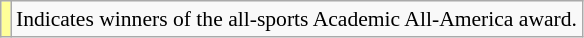<table class="wikitable" style="font-size:90%;">
<tr>
<td style="background-color:#FFFF99"></td>
<td>Indicates winners of the all-sports Academic All-America award.</td>
</tr>
</table>
